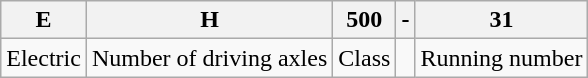<table class="wikitable">
<tr>
<th>E</th>
<th>H</th>
<th>500</th>
<th>-</th>
<th>31</th>
</tr>
<tr>
<td>Electric</td>
<td>Number of driving axles</td>
<td>Class</td>
<td> </td>
<td>Running number</td>
</tr>
</table>
